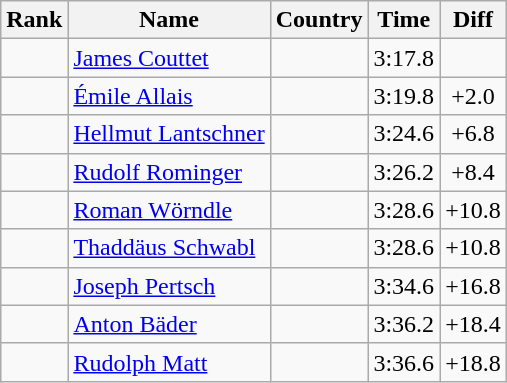<table class="wikitable sortable" style="text-align:center">
<tr>
<th>Rank</th>
<th>Name</th>
<th>Country</th>
<th>Time</th>
<th>Diff</th>
</tr>
<tr>
<td></td>
<td align=left><a href='#'>James Couttet</a></td>
<td align=left></td>
<td>3:17.8</td>
<td></td>
</tr>
<tr>
<td></td>
<td align=left><a href='#'>Émile Allais</a></td>
<td align=left></td>
<td>3:19.8</td>
<td>+2.0</td>
</tr>
<tr>
<td></td>
<td align=left><a href='#'>Hellmut Lantschner</a></td>
<td align=left></td>
<td>3:24.6</td>
<td>+6.8</td>
</tr>
<tr>
<td></td>
<td align=left><a href='#'>Rudolf Rominger</a></td>
<td align=left></td>
<td>3:26.2</td>
<td>+8.4</td>
</tr>
<tr>
<td></td>
<td align=left><a href='#'>Roman Wörndle</a></td>
<td align=left></td>
<td>3:28.6</td>
<td>+10.8</td>
</tr>
<tr>
<td></td>
<td align=left><a href='#'>Thaddäus Schwabl</a></td>
<td align=left></td>
<td>3:28.6</td>
<td>+10.8</td>
</tr>
<tr>
<td></td>
<td align=left><a href='#'>Joseph Pertsch</a></td>
<td align=left></td>
<td>3:34.6</td>
<td>+16.8</td>
</tr>
<tr>
<td></td>
<td align=left><a href='#'>Anton Bäder</a></td>
<td align=left></td>
<td>3:36.2</td>
<td>+18.4</td>
</tr>
<tr>
<td></td>
<td align=left><a href='#'>Rudolph Matt</a></td>
<td align=left></td>
<td>3:36.6</td>
<td>+18.8</td>
</tr>
</table>
